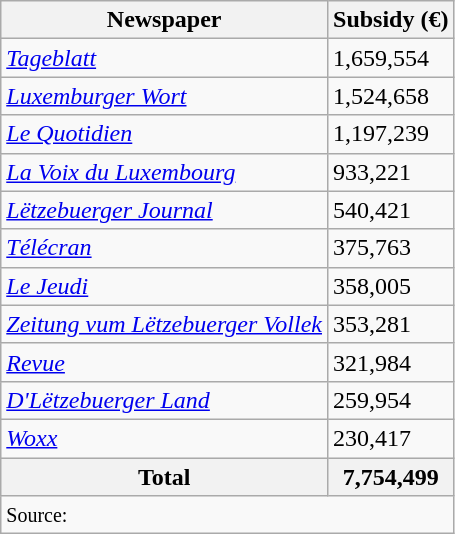<table class="wikitable">
<tr>
<th>Newspaper</th>
<th>Subsidy (€)</th>
</tr>
<tr>
<td><em><a href='#'>Tageblatt</a></em></td>
<td>1,659,554</td>
</tr>
<tr>
<td><em><a href='#'>Luxemburger Wort</a></em></td>
<td>1,524,658</td>
</tr>
<tr>
<td><em><a href='#'>Le Quotidien</a></em></td>
<td>1,197,239</td>
</tr>
<tr>
<td><em><a href='#'>La Voix du Luxembourg</a></em></td>
<td>933,221</td>
</tr>
<tr>
<td><em><a href='#'>Lëtzebuerger Journal</a></em></td>
<td>540,421</td>
</tr>
<tr>
<td><em><a href='#'>Télécran</a></em></td>
<td>375,763</td>
</tr>
<tr>
<td><em><a href='#'>Le Jeudi</a></em></td>
<td>358,005</td>
</tr>
<tr>
<td><em><a href='#'>Zeitung vum Lëtzebuerger Vollek</a></em></td>
<td>353,281</td>
</tr>
<tr>
<td><em><a href='#'>Revue</a></em></td>
<td>321,984</td>
</tr>
<tr>
<td><em><a href='#'>D'Lëtzebuerger Land</a></em></td>
<td>259,954</td>
</tr>
<tr>
<td><em><a href='#'>Woxx</a></em></td>
<td>230,417</td>
</tr>
<tr>
<th>Total</th>
<th>7,754,499</th>
</tr>
<tr>
<td colspan=2><small>Source: </small></td>
</tr>
</table>
